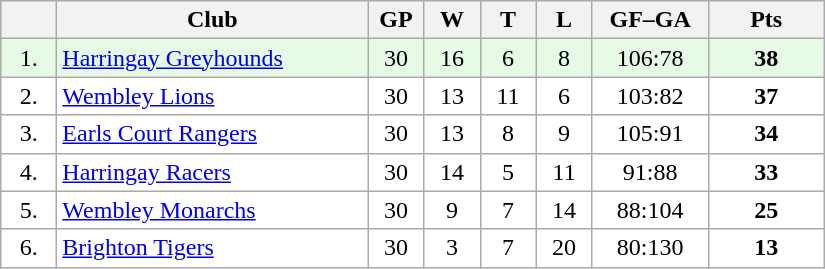<table class="wikitable">
<tr>
<th width="30"></th>
<th width="200">Club</th>
<th width="30">GP</th>
<th width="30">W</th>
<th width="30">T</th>
<th width="30">L</th>
<th width="70">GF–GA</th>
<th width="70">Pts</th>
</tr>
<tr bgcolor="#e6fae6" align="center">
<td>1.</td>
<td align="left"><a href='#'>Harringay Greyhounds</a></td>
<td>30</td>
<td>16</td>
<td>6</td>
<td>8</td>
<td>106:78</td>
<td><strong>38</strong></td>
</tr>
<tr bgcolor="#FFFFFF" align="center">
<td>2.</td>
<td align="left"><a href='#'>Wembley Lions</a></td>
<td>30</td>
<td>13</td>
<td>11</td>
<td>6</td>
<td>103:82</td>
<td><strong>37</strong></td>
</tr>
<tr bgcolor="#FFFFFF" align="center">
<td>3.</td>
<td align="left"><a href='#'>Earls Court Rangers</a></td>
<td>30</td>
<td>13</td>
<td>8</td>
<td>9</td>
<td>105:91</td>
<td><strong>34</strong></td>
</tr>
<tr bgcolor="#FFFFFF" align="center">
<td>4.</td>
<td align="left"><a href='#'>Harringay Racers</a></td>
<td>30</td>
<td>14</td>
<td>5</td>
<td>11</td>
<td>91:88</td>
<td><strong>33</strong></td>
</tr>
<tr bgcolor="#FFFFFF" align="center">
<td>5.</td>
<td align="left"><a href='#'>Wembley Monarchs</a></td>
<td>30</td>
<td>9</td>
<td>7</td>
<td>14</td>
<td>88:104</td>
<td><strong>25</strong></td>
</tr>
<tr bgcolor="#FFFFFF" align="center">
<td>6.</td>
<td align="left"><a href='#'>Brighton Tigers</a></td>
<td>30</td>
<td>3</td>
<td>7</td>
<td>20</td>
<td>80:130</td>
<td><strong>13</strong></td>
</tr>
</table>
